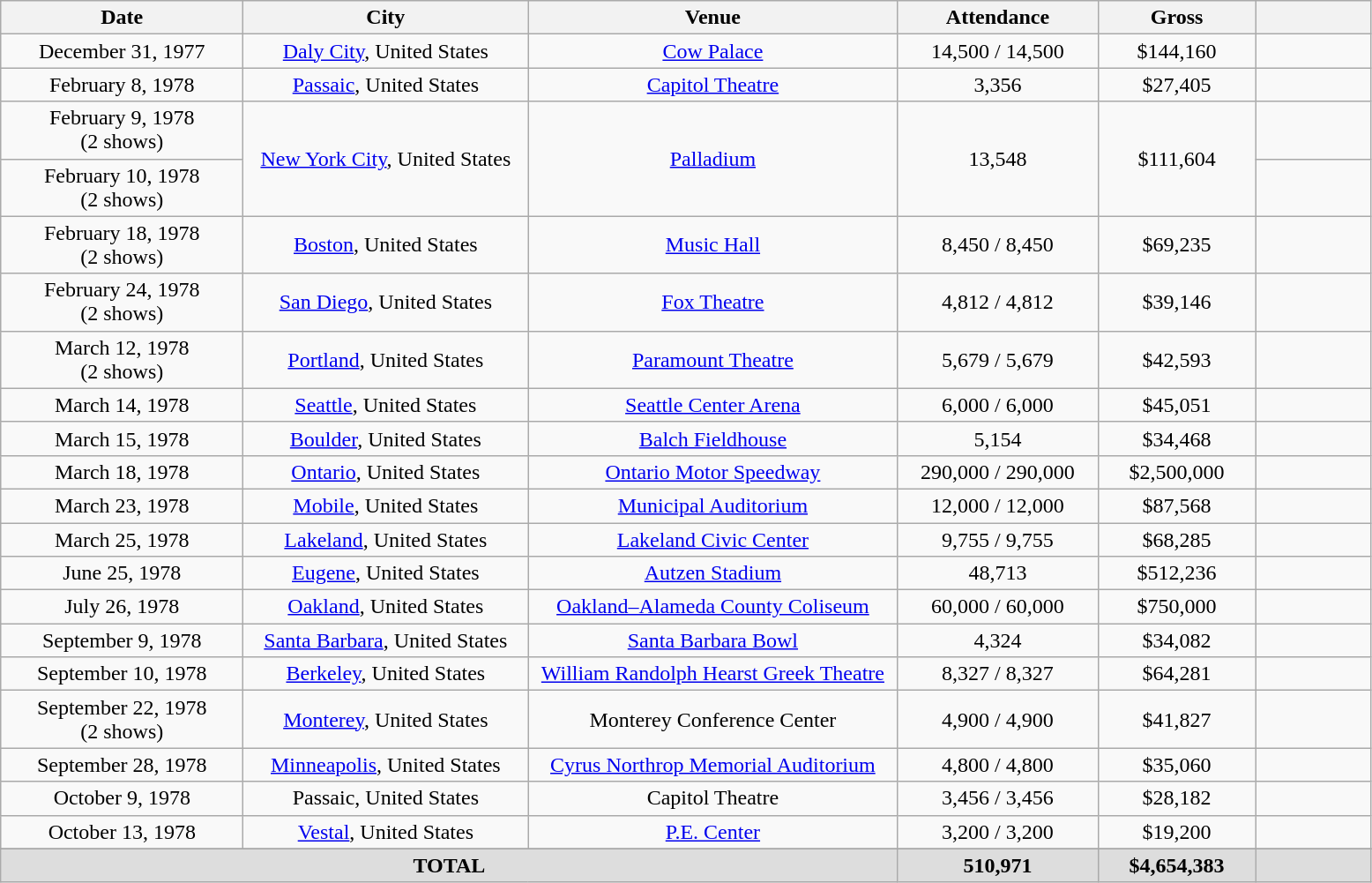<table class="wikitable sortable plainrowheaders" style="text-align:center;">
<tr>
<th scope="col" style="width:11em;">Date</th>
<th scope="col" style="width:13em;">City</th>
<th scope="col" style="width:17em;">Venue</th>
<th scope="col" style="width:9em;">Attendance</th>
<th scope="col" style="width:7em;">Gross</th>
<th scope="col" style="width:5em;" class="unsortable"></th>
</tr>
<tr>
<td>December 31, 1977</td>
<td><a href='#'>Daly City</a>, United States</td>
<td><a href='#'>Cow Palace</a></td>
<td>14,500 / 14,500</td>
<td>$144,160</td>
<td></td>
</tr>
<tr>
<td>February 8, 1978</td>
<td><a href='#'>Passaic</a>, United States</td>
<td><a href='#'>Capitol Theatre</a></td>
<td>3,356</td>
<td>$27,405</td>
<td></td>
</tr>
<tr>
<td>February 9, 1978<br>(2 shows)</td>
<td rowspan="2"><a href='#'>New York City</a>, United States</td>
<td rowspan="2"><a href='#'>Palladium</a></td>
<td rowspan="2">13,548</td>
<td rowspan="2">$111,604</td>
<td></td>
</tr>
<tr>
<td>February 10, 1978<br>(2 shows)</td>
<td></td>
</tr>
<tr>
<td>February 18, 1978<br>(2 shows)</td>
<td><a href='#'>Boston</a>, United States</td>
<td><a href='#'>Music Hall</a></td>
<td>8,450 / 8,450</td>
<td>$69,235</td>
<td></td>
</tr>
<tr>
<td>February 24, 1978<br>(2 shows)</td>
<td><a href='#'>San Diego</a>, United States</td>
<td><a href='#'>Fox Theatre</a></td>
<td>4,812 / 4,812</td>
<td>$39,146</td>
<td></td>
</tr>
<tr>
<td>March 12, 1978<br>(2 shows)</td>
<td><a href='#'>Portland</a>, United States</td>
<td><a href='#'>Paramount Theatre</a></td>
<td>5,679 / 5,679</td>
<td>$42,593</td>
<td></td>
</tr>
<tr>
<td>March 14, 1978</td>
<td><a href='#'>Seattle</a>, United States</td>
<td><a href='#'>Seattle Center Arena</a></td>
<td>6,000 / 6,000</td>
<td>$45,051</td>
<td></td>
</tr>
<tr>
<td>March 15, 1978</td>
<td><a href='#'>Boulder</a>, United States</td>
<td><a href='#'>Balch Fieldhouse</a></td>
<td>5,154</td>
<td>$34,468</td>
<td></td>
</tr>
<tr>
<td>March 18, 1978</td>
<td><a href='#'>Ontario</a>, United States</td>
<td><a href='#'>Ontario Motor Speedway</a></td>
<td>290,000 / 290,000</td>
<td>$2,500,000</td>
<td></td>
</tr>
<tr>
<td>March 23, 1978</td>
<td><a href='#'>Mobile</a>, United States</td>
<td><a href='#'>Municipal Auditorium</a></td>
<td>12,000 / 12,000</td>
<td>$87,568</td>
<td></td>
</tr>
<tr>
<td>March 25, 1978</td>
<td><a href='#'>Lakeland</a>, United States</td>
<td><a href='#'>Lakeland Civic Center</a></td>
<td>9,755 / 9,755</td>
<td>$68,285</td>
<td></td>
</tr>
<tr>
<td>June 25, 1978</td>
<td><a href='#'>Eugene</a>, United States</td>
<td><a href='#'>Autzen Stadium</a></td>
<td>48,713</td>
<td>$512,236</td>
<td></td>
</tr>
<tr>
<td>July 26, 1978</td>
<td><a href='#'>Oakland</a>, United States</td>
<td><a href='#'>Oakland–Alameda County Coliseum</a></td>
<td>60,000 / 60,000</td>
<td>$750,000</td>
<td></td>
</tr>
<tr>
<td>September 9, 1978</td>
<td><a href='#'>Santa Barbara</a>, United States</td>
<td><a href='#'>Santa Barbara Bowl</a></td>
<td>4,324</td>
<td>$34,082</td>
<td></td>
</tr>
<tr>
<td>September 10, 1978</td>
<td><a href='#'>Berkeley</a>, United States</td>
<td><a href='#'>William Randolph Hearst Greek Theatre</a></td>
<td>8,327 / 8,327</td>
<td>$64,281</td>
<td></td>
</tr>
<tr>
<td>September 22, 1978<br>(2 shows)</td>
<td><a href='#'>Monterey</a>, United States</td>
<td>Monterey Conference Center</td>
<td>4,900 / 4,900</td>
<td>$41,827</td>
<td></td>
</tr>
<tr>
<td>September 28, 1978</td>
<td><a href='#'>Minneapolis</a>, United States</td>
<td><a href='#'>Cyrus Northrop Memorial Auditorium</a></td>
<td>4,800 / 4,800</td>
<td>$35,060</td>
<td></td>
</tr>
<tr>
<td>October 9, 1978</td>
<td>Passaic, United States</td>
<td>Capitol Theatre</td>
<td>3,456 / 3,456</td>
<td>$28,182</td>
<td></td>
</tr>
<tr>
<td>October 13, 1978</td>
<td><a href='#'>Vestal</a>, United States</td>
<td><a href='#'>P.E. Center</a></td>
<td>3,200 / 3,200</td>
<td>$19,200</td>
<td></td>
</tr>
<tr>
</tr>
<tr style="background:#ddd;">
<td colspan="3"><strong>TOTAL</strong></td>
<td><strong>510,971</strong></td>
<td><strong>$4,654,383</strong></td>
<td></td>
</tr>
</table>
